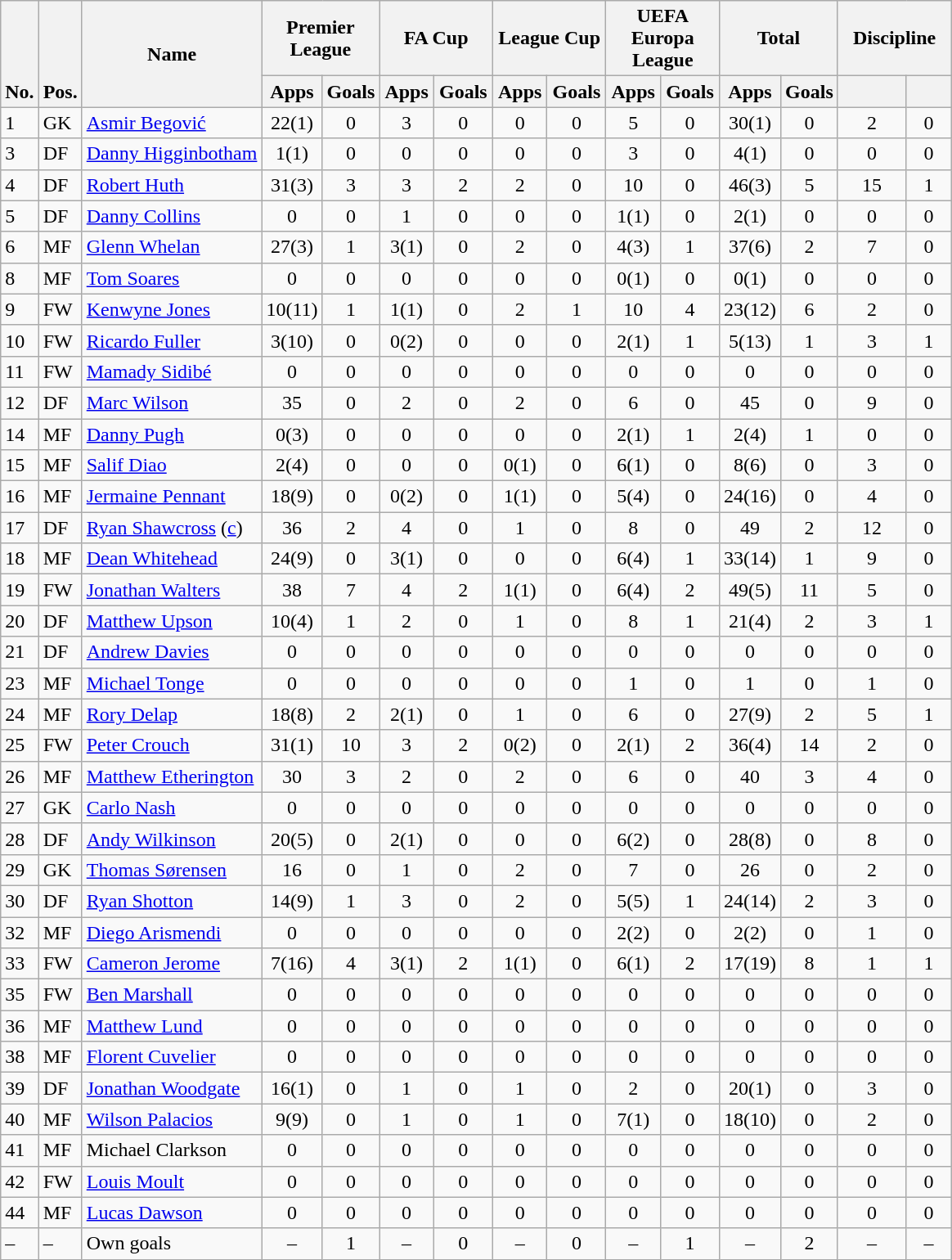<table class="wikitable" style="text-align:center">
<tr>
<th rowspan="2" valign="bottom">No.</th>
<th rowspan="2" valign="bottom">Pos.</th>
<th rowspan="2">Name</th>
<th colspan="2" width="85">Premier League</th>
<th colspan="2" width="85">FA Cup</th>
<th colspan="2" width="85">League Cup</th>
<th colspan="2" width="85">UEFA Europa League</th>
<th colspan="2" width="85">Total</th>
<th colspan="2" width="85">Discipline</th>
</tr>
<tr>
<th>Apps</th>
<th>Goals</th>
<th>Apps</th>
<th>Goals</th>
<th>Apps</th>
<th>Goals</th>
<th>Apps</th>
<th>Goals</th>
<th>Apps</th>
<th>Goals</th>
<th></th>
<th></th>
</tr>
<tr>
<td align="left">1</td>
<td align="left">GK</td>
<td align="left"> <a href='#'>Asmir Begović</a></td>
<td>22(1)</td>
<td>0</td>
<td>3</td>
<td>0</td>
<td>0</td>
<td>0</td>
<td>5</td>
<td>0</td>
<td>30(1)</td>
<td>0</td>
<td>2</td>
<td>0</td>
</tr>
<tr>
<td align="left">3</td>
<td align="left">DF</td>
<td align="left"> <a href='#'>Danny Higginbotham</a></td>
<td>1(1)</td>
<td>0</td>
<td>0</td>
<td>0</td>
<td>0</td>
<td>0</td>
<td>3</td>
<td>0</td>
<td>4(1)</td>
<td>0</td>
<td>0</td>
<td>0</td>
</tr>
<tr>
<td align="left">4</td>
<td align="left">DF</td>
<td align="left"> <a href='#'>Robert Huth</a></td>
<td>31(3)</td>
<td>3</td>
<td>3</td>
<td>2</td>
<td>2</td>
<td>0</td>
<td>10</td>
<td>0</td>
<td>46(3)</td>
<td>5</td>
<td>15</td>
<td>1</td>
</tr>
<tr>
<td align="left">5</td>
<td align="left">DF</td>
<td align="left"> <a href='#'>Danny Collins</a></td>
<td>0</td>
<td>0</td>
<td>1</td>
<td>0</td>
<td>0</td>
<td>0</td>
<td>1(1)</td>
<td>0</td>
<td>2(1)</td>
<td>0</td>
<td>0</td>
<td>0</td>
</tr>
<tr>
<td align="left">6</td>
<td align="left">MF</td>
<td align="left"> <a href='#'>Glenn Whelan</a></td>
<td>27(3)</td>
<td>1</td>
<td>3(1)</td>
<td>0</td>
<td>2</td>
<td>0</td>
<td>4(3)</td>
<td>1</td>
<td>37(6)</td>
<td>2</td>
<td>7</td>
<td>0</td>
</tr>
<tr>
<td align="left">8</td>
<td align="left">MF</td>
<td align="left"> <a href='#'>Tom Soares</a></td>
<td>0</td>
<td>0</td>
<td>0</td>
<td>0</td>
<td>0</td>
<td>0</td>
<td>0(1)</td>
<td>0</td>
<td>0(1)</td>
<td>0</td>
<td>0</td>
<td>0</td>
</tr>
<tr>
<td align="left">9</td>
<td align="left">FW</td>
<td align="left"> <a href='#'>Kenwyne Jones</a></td>
<td>10(11)</td>
<td>1</td>
<td>1(1)</td>
<td>0</td>
<td>2</td>
<td>1</td>
<td>10</td>
<td>4</td>
<td>23(12)</td>
<td>6</td>
<td>2</td>
<td>0</td>
</tr>
<tr>
<td align="left">10</td>
<td align="left">FW</td>
<td align="left"> <a href='#'>Ricardo Fuller</a></td>
<td>3(10)</td>
<td>0</td>
<td>0(2)</td>
<td>0</td>
<td>0</td>
<td>0</td>
<td>2(1)</td>
<td>1</td>
<td>5(13)</td>
<td>1</td>
<td>3</td>
<td>1</td>
</tr>
<tr>
<td align="left">11</td>
<td align="left">FW</td>
<td align="left"> <a href='#'>Mamady Sidibé</a></td>
<td>0</td>
<td>0</td>
<td>0</td>
<td>0</td>
<td>0</td>
<td>0</td>
<td>0</td>
<td>0</td>
<td>0</td>
<td>0</td>
<td>0</td>
<td>0</td>
</tr>
<tr>
<td align="left">12</td>
<td align="left">DF</td>
<td align="left"> <a href='#'>Marc Wilson</a></td>
<td>35</td>
<td>0</td>
<td>2</td>
<td>0</td>
<td>2</td>
<td>0</td>
<td>6</td>
<td>0</td>
<td>45</td>
<td>0</td>
<td>9</td>
<td>0</td>
</tr>
<tr>
<td align="left">14</td>
<td align="left">MF</td>
<td align="left"> <a href='#'>Danny Pugh</a></td>
<td>0(3)</td>
<td>0</td>
<td>0</td>
<td>0</td>
<td>0</td>
<td>0</td>
<td>2(1)</td>
<td>1</td>
<td>2(4)</td>
<td>1</td>
<td>0</td>
<td>0</td>
</tr>
<tr>
<td align="left">15</td>
<td align="left">MF</td>
<td align="left"> <a href='#'>Salif Diao</a></td>
<td>2(4)</td>
<td>0</td>
<td>0</td>
<td>0</td>
<td>0(1)</td>
<td>0</td>
<td>6(1)</td>
<td>0</td>
<td>8(6)</td>
<td>0</td>
<td>3</td>
<td>0</td>
</tr>
<tr>
<td align="left">16</td>
<td align="left">MF</td>
<td align="left"> <a href='#'>Jermaine Pennant</a></td>
<td>18(9)</td>
<td>0</td>
<td>0(2)</td>
<td>0</td>
<td>1(1)</td>
<td>0</td>
<td>5(4)</td>
<td>0</td>
<td>24(16)</td>
<td>0</td>
<td>4</td>
<td>0</td>
</tr>
<tr>
<td align="left">17</td>
<td align="left">DF</td>
<td align="left"> <a href='#'>Ryan Shawcross</a> (<a href='#'>c</a>)</td>
<td>36</td>
<td>2</td>
<td>4</td>
<td>0</td>
<td>1</td>
<td>0</td>
<td>8</td>
<td>0</td>
<td>49</td>
<td>2</td>
<td>12</td>
<td>0</td>
</tr>
<tr>
<td align="left">18</td>
<td align="left">MF</td>
<td align="left"> <a href='#'>Dean Whitehead</a></td>
<td>24(9)</td>
<td>0</td>
<td>3(1)</td>
<td>0</td>
<td>0</td>
<td>0</td>
<td>6(4)</td>
<td>1</td>
<td>33(14)</td>
<td>1</td>
<td>9</td>
<td>0</td>
</tr>
<tr>
<td align="left">19</td>
<td align="left">FW</td>
<td align="left"> <a href='#'>Jonathan Walters</a></td>
<td>38</td>
<td>7</td>
<td>4</td>
<td>2</td>
<td>1(1)</td>
<td>0</td>
<td>6(4)</td>
<td>2</td>
<td>49(5)</td>
<td>11</td>
<td>5</td>
<td>0</td>
</tr>
<tr>
<td align="left">20</td>
<td align="left">DF</td>
<td align="left"> <a href='#'>Matthew Upson</a></td>
<td>10(4)</td>
<td>1</td>
<td>2</td>
<td>0</td>
<td>1</td>
<td>0</td>
<td>8</td>
<td>1</td>
<td>21(4)</td>
<td>2</td>
<td>3</td>
<td>1</td>
</tr>
<tr>
<td align="left">21</td>
<td align="left">DF</td>
<td align="left"> <a href='#'>Andrew Davies</a></td>
<td>0</td>
<td>0</td>
<td>0</td>
<td>0</td>
<td>0</td>
<td>0</td>
<td>0</td>
<td>0</td>
<td>0</td>
<td>0</td>
<td>0</td>
<td>0</td>
</tr>
<tr>
<td align="left">23</td>
<td align="left">MF</td>
<td align="left"> <a href='#'>Michael Tonge</a></td>
<td>0</td>
<td>0</td>
<td>0</td>
<td>0</td>
<td>0</td>
<td>0</td>
<td>1</td>
<td>0</td>
<td>1</td>
<td>0</td>
<td>1</td>
<td>0</td>
</tr>
<tr>
<td align="left">24</td>
<td align="left">MF</td>
<td align="left"> <a href='#'>Rory Delap</a></td>
<td>18(8)</td>
<td>2</td>
<td>2(1)</td>
<td>0</td>
<td>1</td>
<td>0</td>
<td>6</td>
<td>0</td>
<td>27(9)</td>
<td>2</td>
<td>5</td>
<td>1</td>
</tr>
<tr>
<td align="left">25</td>
<td align="left">FW</td>
<td align="left"> <a href='#'>Peter Crouch</a></td>
<td>31(1)</td>
<td>10</td>
<td>3</td>
<td>2</td>
<td>0(2)</td>
<td>0</td>
<td>2(1)</td>
<td>2</td>
<td>36(4)</td>
<td>14</td>
<td>2</td>
<td>0</td>
</tr>
<tr>
<td align="left">26</td>
<td align="left">MF</td>
<td align="left"> <a href='#'>Matthew Etherington</a></td>
<td>30</td>
<td>3</td>
<td>2</td>
<td>0</td>
<td>2</td>
<td>0</td>
<td>6</td>
<td>0</td>
<td>40</td>
<td>3</td>
<td>4</td>
<td>0</td>
</tr>
<tr>
<td align="left">27</td>
<td align="left">GK</td>
<td align="left"> <a href='#'>Carlo Nash</a></td>
<td>0</td>
<td>0</td>
<td>0</td>
<td>0</td>
<td>0</td>
<td>0</td>
<td>0</td>
<td>0</td>
<td>0</td>
<td>0</td>
<td>0</td>
<td>0</td>
</tr>
<tr>
<td align="left">28</td>
<td align="left">DF</td>
<td align="left"> <a href='#'>Andy Wilkinson</a></td>
<td>20(5)</td>
<td>0</td>
<td>2(1)</td>
<td>0</td>
<td>0</td>
<td>0</td>
<td>6(2)</td>
<td>0</td>
<td>28(8)</td>
<td>0</td>
<td>8</td>
<td>0</td>
</tr>
<tr>
<td align="left">29</td>
<td align="left">GK</td>
<td align="left"> <a href='#'>Thomas Sørensen</a></td>
<td>16</td>
<td>0</td>
<td>1</td>
<td>0</td>
<td>2</td>
<td>0</td>
<td>7</td>
<td>0</td>
<td>26</td>
<td>0</td>
<td>2</td>
<td>0</td>
</tr>
<tr>
<td align="left">30</td>
<td align="left">DF</td>
<td align="left"> <a href='#'>Ryan Shotton</a></td>
<td>14(9)</td>
<td>1</td>
<td>3</td>
<td>0</td>
<td>2</td>
<td>0</td>
<td>5(5)</td>
<td>1</td>
<td>24(14)</td>
<td>2</td>
<td>3</td>
<td>0</td>
</tr>
<tr>
<td align="left">32</td>
<td align="left">MF</td>
<td align="left"> <a href='#'>Diego Arismendi</a></td>
<td>0</td>
<td>0</td>
<td>0</td>
<td>0</td>
<td>0</td>
<td>0</td>
<td>2(2)</td>
<td>0</td>
<td>2(2)</td>
<td>0</td>
<td>1</td>
<td>0</td>
</tr>
<tr>
<td align="left">33</td>
<td align="left">FW</td>
<td align="left"> <a href='#'>Cameron Jerome</a></td>
<td>7(16)</td>
<td>4</td>
<td>3(1)</td>
<td>2</td>
<td>1(1)</td>
<td>0</td>
<td>6(1)</td>
<td>2</td>
<td>17(19)</td>
<td>8</td>
<td>1</td>
<td>1</td>
</tr>
<tr>
<td align="left">35</td>
<td align="left">FW</td>
<td align="left"> <a href='#'>Ben Marshall</a></td>
<td>0</td>
<td>0</td>
<td>0</td>
<td>0</td>
<td>0</td>
<td>0</td>
<td>0</td>
<td>0</td>
<td>0</td>
<td>0</td>
<td>0</td>
<td>0</td>
</tr>
<tr>
<td align="left">36</td>
<td align="left">MF</td>
<td align="left"> <a href='#'>Matthew Lund</a></td>
<td>0</td>
<td>0</td>
<td>0</td>
<td>0</td>
<td>0</td>
<td>0</td>
<td>0</td>
<td>0</td>
<td>0</td>
<td>0</td>
<td>0</td>
<td>0</td>
</tr>
<tr>
<td align="left">38</td>
<td align="left">MF</td>
<td align="left"> <a href='#'>Florent Cuvelier</a></td>
<td>0</td>
<td>0</td>
<td>0</td>
<td>0</td>
<td>0</td>
<td>0</td>
<td>0</td>
<td>0</td>
<td>0</td>
<td>0</td>
<td>0</td>
<td>0</td>
</tr>
<tr>
<td align="left">39</td>
<td align="left">DF</td>
<td align="left"> <a href='#'>Jonathan Woodgate</a></td>
<td>16(1)</td>
<td>0</td>
<td>1</td>
<td>0</td>
<td>1</td>
<td>0</td>
<td>2</td>
<td>0</td>
<td>20(1)</td>
<td>0</td>
<td>3</td>
<td>0</td>
</tr>
<tr>
<td align="left">40</td>
<td align="left">MF</td>
<td align="left"> <a href='#'>Wilson Palacios</a></td>
<td>9(9)</td>
<td>0</td>
<td>1</td>
<td>0</td>
<td>1</td>
<td>0</td>
<td>7(1)</td>
<td>0</td>
<td>18(10)</td>
<td>0</td>
<td>2</td>
<td>0</td>
</tr>
<tr>
<td align="left">41</td>
<td align="left">MF</td>
<td align="left"> Michael Clarkson</td>
<td>0</td>
<td>0</td>
<td>0</td>
<td>0</td>
<td>0</td>
<td>0</td>
<td>0</td>
<td>0</td>
<td>0</td>
<td>0</td>
<td>0</td>
<td>0</td>
</tr>
<tr>
<td align="left">42</td>
<td align="left">FW</td>
<td align="left"> <a href='#'>Louis Moult</a></td>
<td>0</td>
<td>0</td>
<td>0</td>
<td>0</td>
<td>0</td>
<td>0</td>
<td>0</td>
<td>0</td>
<td>0</td>
<td>0</td>
<td>0</td>
<td>0</td>
</tr>
<tr>
<td align="left">44</td>
<td align="left">MF</td>
<td align="left"> <a href='#'>Lucas Dawson</a></td>
<td>0</td>
<td>0</td>
<td>0</td>
<td>0</td>
<td>0</td>
<td>0</td>
<td>0</td>
<td>0</td>
<td>0</td>
<td>0</td>
<td>0</td>
<td>0</td>
</tr>
<tr>
<td align="left">–</td>
<td align="left">–</td>
<td align="left">Own goals</td>
<td>–</td>
<td>1</td>
<td>–</td>
<td>0</td>
<td>–</td>
<td>0</td>
<td>–</td>
<td>1</td>
<td>–</td>
<td>2</td>
<td>–</td>
<td>–</td>
</tr>
</table>
